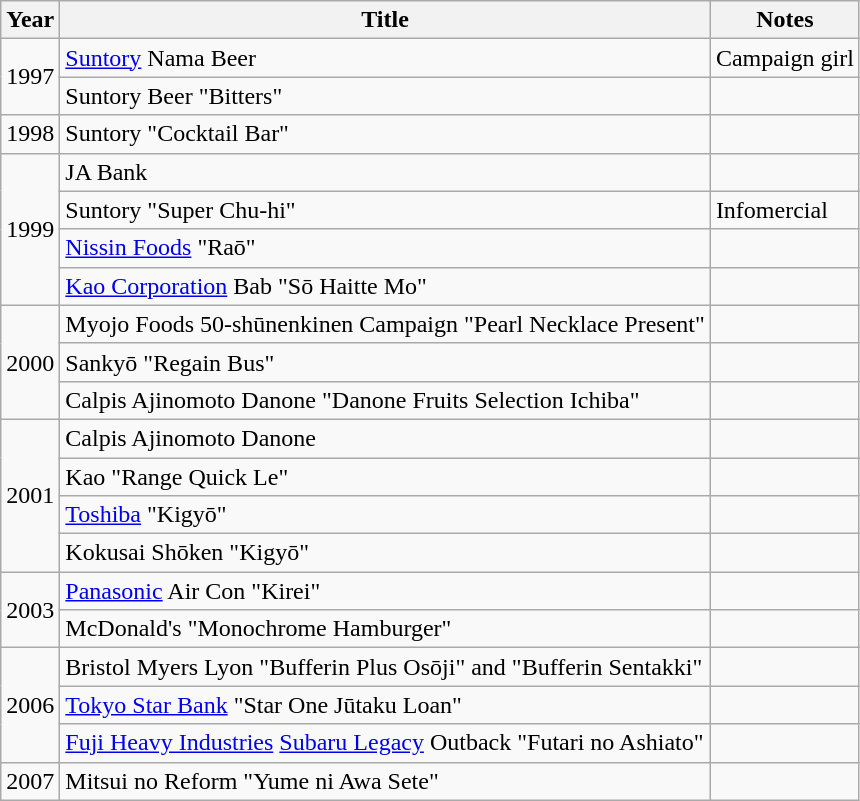<table class="wikitable">
<tr>
<th>Year</th>
<th>Title</th>
<th>Notes</th>
</tr>
<tr>
<td rowspan="2">1997</td>
<td><a href='#'>Suntory</a> Nama Beer</td>
<td>Campaign girl</td>
</tr>
<tr>
<td>Suntory Beer "Bitters"</td>
<td></td>
</tr>
<tr>
<td>1998</td>
<td>Suntory "Cocktail Bar"</td>
<td></td>
</tr>
<tr>
<td rowspan="4">1999</td>
<td>JA Bank</td>
<td></td>
</tr>
<tr>
<td>Suntory "Super Chu-hi"</td>
<td>Infomercial</td>
</tr>
<tr>
<td><a href='#'>Nissin Foods</a> "Raō"</td>
<td></td>
</tr>
<tr>
<td><a href='#'>Kao Corporation</a> Bab "Sō Haitte Mo"</td>
<td></td>
</tr>
<tr>
<td rowspan="3">2000</td>
<td>Myojo Foods 50-shūnenkinen Campaign "Pearl Necklace Present"</td>
<td></td>
</tr>
<tr>
<td>Sankyō "Regain Bus"</td>
<td></td>
</tr>
<tr>
<td>Calpis Ajinomoto Danone "Danone Fruits Selection Ichiba"</td>
<td></td>
</tr>
<tr>
<td rowspan="4">2001</td>
<td>Calpis Ajinomoto Danone</td>
<td></td>
</tr>
<tr>
<td>Kao "Range Quick Le"</td>
<td></td>
</tr>
<tr>
<td><a href='#'>Toshiba</a> "Kigyō"</td>
<td></td>
</tr>
<tr>
<td>Kokusai Shōken "Kigyō"</td>
<td></td>
</tr>
<tr>
<td rowspan="2">2003</td>
<td><a href='#'>Panasonic</a> Air Con "Kirei"</td>
<td></td>
</tr>
<tr>
<td>McDonald's "Monochrome Hamburger"</td>
<td></td>
</tr>
<tr>
<td rowspan="3">2006</td>
<td>Bristol Myers Lyon "Bufferin Plus Osōji" and "Bufferin Sentakki"</td>
<td></td>
</tr>
<tr>
<td><a href='#'>Tokyo Star Bank</a> "Star One Jūtaku Loan"</td>
<td></td>
</tr>
<tr>
<td><a href='#'>Fuji Heavy Industries</a> <a href='#'>Subaru Legacy</a> Outback "Futari no Ashiato"</td>
<td></td>
</tr>
<tr>
<td>2007</td>
<td>Mitsui no Reform "Yume ni Awa Sete"</td>
<td></td>
</tr>
</table>
